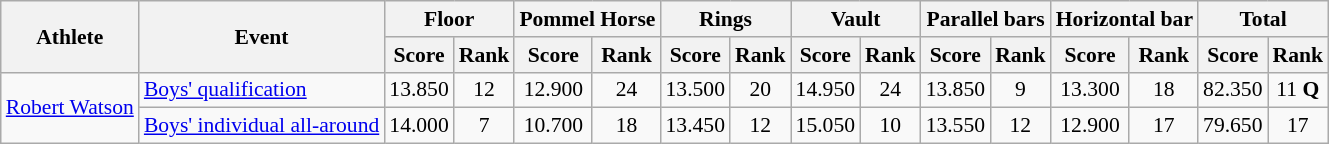<table class="wikitable" border="1" style="font-size:90%">
<tr>
<th rowspan=2>Athlete</th>
<th rowspan=2>Event</th>
<th colspan=2>Floor</th>
<th colspan=2>Pommel Horse</th>
<th colspan=2>Rings</th>
<th colspan=2>Vault</th>
<th colspan=2>Parallel bars</th>
<th colspan=2>Horizontal bar</th>
<th colspan=2>Total</th>
</tr>
<tr>
<th>Score</th>
<th>Rank</th>
<th>Score</th>
<th>Rank</th>
<th>Score</th>
<th>Rank</th>
<th>Score</th>
<th>Rank</th>
<th>Score</th>
<th>Rank</th>
<th>Score</th>
<th>Rank</th>
<th>Score</th>
<th>Rank</th>
</tr>
<tr>
<td rowspan=2><a href='#'>Robert Watson</a></td>
<td><a href='#'>Boys' qualification</a></td>
<td align=center>13.850</td>
<td align=center>12</td>
<td align=center>12.900</td>
<td align=center>24</td>
<td align=center>13.500</td>
<td align=center>20</td>
<td align=center>14.950</td>
<td align=center>24</td>
<td align=center>13.850</td>
<td align=center>9</td>
<td align=center>13.300</td>
<td align=center>18</td>
<td align=center>82.350</td>
<td align=center>11 <strong>Q</strong></td>
</tr>
<tr>
<td><a href='#'>Boys' individual all-around</a></td>
<td align=center>14.000</td>
<td align=center>7</td>
<td align=center>10.700</td>
<td align=center>18</td>
<td align=center>13.450</td>
<td align=center>12</td>
<td align=center>15.050</td>
<td align=center>10</td>
<td align=center>13.550</td>
<td align=center>12</td>
<td align=center>12.900</td>
<td align=center>17</td>
<td align=center>79.650</td>
<td align=center>17</td>
</tr>
</table>
